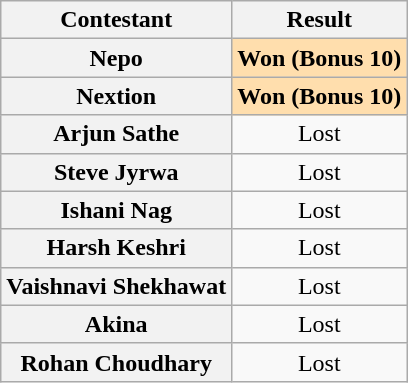<table class="wikitable" style="text-align:center;">
<tr>
<th>Contestant</th>
<th>Result</th>
</tr>
<tr>
<th>Nepo</th>
<td bgcolor=NavajoWhite><strong>Won (Bonus 10)</strong></td>
</tr>
<tr>
<th>Nextion</th>
<td bgcolor=NavajoWhite><strong>Won (Bonus 10)</strong></td>
</tr>
<tr>
<th>Arjun Sathe</th>
<td>Lost</td>
</tr>
<tr>
<th>Steve Jyrwa</th>
<td>Lost</td>
</tr>
<tr>
<th>Ishani Nag</th>
<td>Lost</td>
</tr>
<tr>
<th>Harsh Keshri</th>
<td>Lost</td>
</tr>
<tr>
<th>Vaishnavi Shekhawat</th>
<td>Lost</td>
</tr>
<tr>
<th>Akina</th>
<td>Lost</td>
</tr>
<tr>
<th>Rohan Choudhary</th>
<td>Lost</td>
</tr>
</table>
